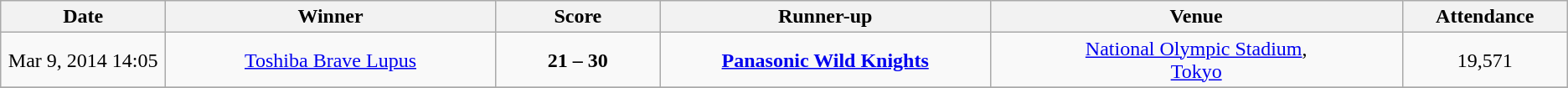<table class="wikitable" style="text-align: center;">
<tr>
<th width=10%>Date</th>
<th width=20%>Winner</th>
<th width=10%>Score</th>
<th width=20%>Runner-up</th>
<th width=25%>Venue</th>
<th width=10%>Attendance</th>
</tr>
<tr>
<td>Mar 9, 2014 14:05<br></td>
<td><a href='#'>Toshiba Brave Lupus</a></td>
<td><strong>21 – 30</strong><br></td>
<td><strong><a href='#'>Panasonic Wild Knights</a></strong></td>
<td><a href='#'>National Olympic Stadium</a>,<br><a href='#'>Tokyo</a></td>
<td>19,571</td>
</tr>
<tr>
</tr>
</table>
